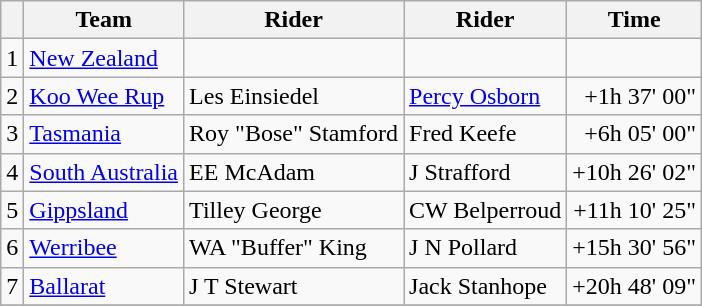<table class="wikitable">
<tr>
<th></th>
<th scope=col>Team</th>
<th scope=col>Rider</th>
<th scope=col>Rider</th>
<th scope=col>Time</th>
</tr>
<tr>
<td>1</td>
<td><a href='#'>New Zealand</a></td>
<td></td>
<td></td>
<td align=right></td>
</tr>
<tr>
<td>2</td>
<td><a href='#'>Koo Wee Rup</a></td>
<td>Les Einsiedel</td>
<td><a href='#'>Percy Osborn</a></td>
<td style="text-align: right;">+1h 37' 00"</td>
</tr>
<tr>
<td>3</td>
<td><a href='#'>Tasmania</a></td>
<td>Roy "Bose" Stamford</td>
<td>Fred Keefe</td>
<td style="text-align: right;">+6h 05' 00"</td>
</tr>
<tr>
<td>4</td>
<td><a href='#'>South Australia</a></td>
<td>EE McAdam</td>
<td>J Strafford</td>
<td style="text-align: right;">+10h 26' 02"</td>
</tr>
<tr>
<td>5</td>
<td><a href='#'>Gippsland</a></td>
<td>Tilley George</td>
<td>CW Belperroud</td>
<td style="text-align: right;">+11h 10' 25"</td>
</tr>
<tr>
<td>6</td>
<td><a href='#'>Werribee</a></td>
<td>WA "Buffer" King</td>
<td>J N Pollard</td>
<td style="text-align: right;">+15h 30' 56"</td>
</tr>
<tr>
<td>7</td>
<td><a href='#'>Ballarat</a></td>
<td>J T Stewart</td>
<td>Jack Stanhope</td>
<td style="text-align: right;">+20h 48' 09"</td>
</tr>
<tr>
</tr>
</table>
